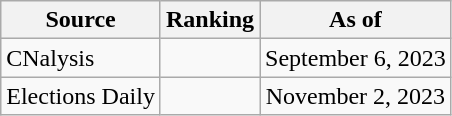<table class="wikitable" style="text-align:center">
<tr>
<th>Source</th>
<th>Ranking</th>
<th>As of</th>
</tr>
<tr>
<td align=left>CNalysis</td>
<td></td>
<td>September 6, 2023</td>
</tr>
<tr>
<td align=left>Elections Daily</td>
<td></td>
<td>November 2, 2023</td>
</tr>
</table>
